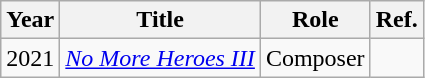<table class="wikitable unsortable">
<tr>
<th>Year</th>
<th>Title</th>
<th>Role</th>
<th>Ref.</th>
</tr>
<tr>
<td>2021</td>
<td><em><a href='#'>No More Heroes III</a></em></td>
<td>Composer</td>
<td></td>
</tr>
</table>
